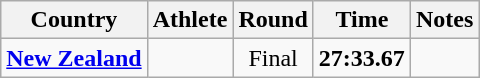<table class="wikitable sortable" style="text-align:center">
<tr>
<th>Country</th>
<th>Athlete</th>
<th>Round</th>
<th>Time</th>
<th>Notes</th>
</tr>
<tr>
<td align=left><strong><a href='#'>New Zealand</a></strong></td>
<td align=left></td>
<td>Final</td>
<td><strong>27:33.67</strong></td>
<td></td>
</tr>
</table>
